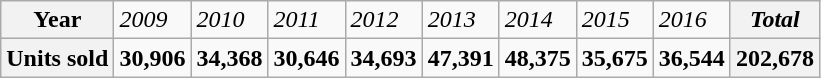<table class="wikitable">
<tr>
<th>Year</th>
<td><em>2009</em></td>
<td><em>2010</em></td>
<td><em>2011</em></td>
<td><em>2012</em></td>
<td><em>2013</em></td>
<td><em>2014</em></td>
<td><em>2015</em></td>
<td><em>2016</em></td>
<th><strong><em>Total</em></strong></th>
</tr>
<tr>
<th>Units sold</th>
<td><strong>30,906</strong></td>
<td><strong>34,368</strong></td>
<td><strong>30,646</strong></td>
<td><strong>34,693</strong></td>
<td><strong>47,391</strong></td>
<td><strong>48,375</strong></td>
<td><strong>35,675</strong></td>
<td><strong>36,544</strong></td>
<th><strong>202,678</strong></th>
</tr>
</table>
